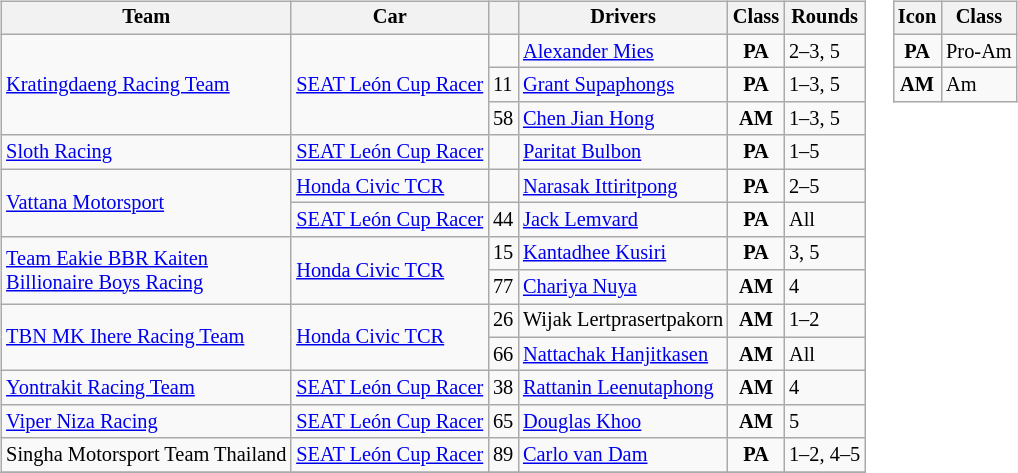<table>
<tr>
<td><br><table class="wikitable" style="font-size: 85%;">
<tr>
<th>Team</th>
<th>Car</th>
<th></th>
<th>Drivers</th>
<th>Class</th>
<th>Rounds</th>
</tr>
<tr>
<td rowspan=3> <a href='#'>Kratingdaeng Racing Team</a></td>
<td rowspan=3><a href='#'>SEAT León Cup Racer</a></td>
<td></td>
<td> <a href='#'>Alexander Mies</a></td>
<td align=center><strong><span>PA</span></strong></td>
<td>2–3, 5</td>
</tr>
<tr>
<td>11</td>
<td> <a href='#'>Grant Supaphongs</a></td>
<td align=center><strong><span>PA</span></strong></td>
<td>1–3, 5</td>
</tr>
<tr>
<td>58</td>
<td> <a href='#'>Chen Jian Hong</a></td>
<td align=center><strong><span>AM</span></strong></td>
<td>1–3, 5</td>
</tr>
<tr>
<td> <a href='#'>Sloth Racing</a></td>
<td><a href='#'>SEAT León Cup Racer</a></td>
<td></td>
<td> <a href='#'>Paritat Bulbon</a></td>
<td align=center><strong><span>PA</span></strong></td>
<td>1–5</td>
</tr>
<tr>
<td rowspan=2> <a href='#'>Vattana Motorsport</a></td>
<td><a href='#'>Honda Civic TCR</a></td>
<td></td>
<td> <a href='#'>Narasak Ittiritpong</a></td>
<td align=center><strong><span>PA</span></strong></td>
<td>2–5</td>
</tr>
<tr>
<td><a href='#'>SEAT León Cup Racer</a></td>
<td>44</td>
<td> <a href='#'>Jack Lemvard</a></td>
<td align=center><strong><span>PA</span></strong></td>
<td>All</td>
</tr>
<tr>
<td rowspan=2> <a href='#'>Team Eakie BBR Kaiten</a><br> <a href='#'>Billionaire Boys Racing</a></td>
<td rowspan=2><a href='#'>Honda Civic TCR</a></td>
<td>15</td>
<td> <a href='#'>Kantadhee Kusiri</a></td>
<td align=center><strong><span>PA</span></strong></td>
<td>3, 5</td>
</tr>
<tr>
<td>77</td>
<td> <a href='#'>Chariya Nuya</a></td>
<td align=center><strong><span>AM</span></strong></td>
<td>4</td>
</tr>
<tr>
<td rowspan=2> <a href='#'>TBN MK Ihere Racing Team</a></td>
<td rowspan=2><a href='#'>Honda Civic TCR</a></td>
<td>26</td>
<td> Wijak Lertprasertpakorn</td>
<td align=center><strong><span>AM</span></strong></td>
<td>1–2</td>
</tr>
<tr>
<td>66</td>
<td> <a href='#'>Nattachak Hanjitkasen</a></td>
<td align=center><strong><span>AM</span></strong></td>
<td>All</td>
</tr>
<tr>
<td> <a href='#'>Yontrakit Racing Team</a></td>
<td><a href='#'>SEAT León Cup Racer</a></td>
<td>38</td>
<td> <a href='#'>Rattanin Leenutaphong</a></td>
<td align=center><strong><span>AM</span></strong></td>
<td>4</td>
</tr>
<tr>
<td> <a href='#'>Viper Niza Racing</a></td>
<td><a href='#'>SEAT León Cup Racer</a></td>
<td>65</td>
<td> <a href='#'>Douglas Khoo</a></td>
<td align=center><strong><span>AM</span></strong></td>
<td>5</td>
</tr>
<tr>
<td> Singha Motorsport Team Thailand</td>
<td><a href='#'>SEAT León Cup Racer</a></td>
<td>89</td>
<td> <a href='#'>Carlo van Dam</a></td>
<td align=center><strong><span>PA</span></strong></td>
<td>1–2, 4–5</td>
</tr>
<tr>
</tr>
</table>
</td>
<td valign="top"><br><table class="wikitable" style="font-size: 85%;">
<tr>
<th>Icon</th>
<th>Class</th>
</tr>
<tr>
<td align=center><strong><span>PA</span></strong></td>
<td>Pro-Am</td>
</tr>
<tr>
<td align=center><strong><span>AM</span></strong></td>
<td>Am</td>
</tr>
</table>
</td>
</tr>
</table>
